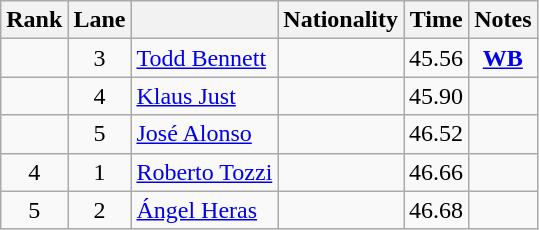<table class="wikitable sortable" style="text-align:center">
<tr>
<th>Rank</th>
<th>Lane</th>
<th></th>
<th>Nationality</th>
<th>Time</th>
<th>Notes</th>
</tr>
<tr>
<td></td>
<td>3</td>
<td align="left"><a href='#'>Todd Bennett</a></td>
<td align=left></td>
<td>45.56</td>
<td><strong><a href='#'>WB</a></strong></td>
</tr>
<tr>
<td></td>
<td>4</td>
<td align="left"><a href='#'>Klaus Just</a></td>
<td align=left></td>
<td>45.90</td>
<td></td>
</tr>
<tr>
<td></td>
<td>5</td>
<td align="left"><a href='#'>José Alonso</a></td>
<td align=left></td>
<td>46.52</td>
<td></td>
</tr>
<tr>
<td>4</td>
<td>1</td>
<td align="left"><a href='#'>Roberto Tozzi</a></td>
<td align=left></td>
<td>46.66</td>
<td></td>
</tr>
<tr>
<td>5</td>
<td>2</td>
<td align="left"><a href='#'>Ángel Heras</a></td>
<td align=left></td>
<td>46.68</td>
<td></td>
</tr>
</table>
